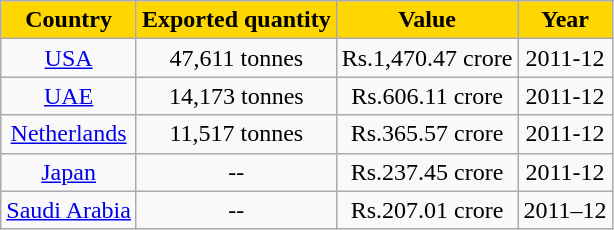<table class="wikitable plainrowheaders unsortable" style="text-align:center">
<tr>
<th scope="col" rowspan="1" style="background:Gold;">Country</th>
<th scope="col" rowspan="1" style="background:Gold;">Exported quantity</th>
<th scope="col" rowspan="1" style="background:Gold;">Value</th>
<th scope="col" rowspan="1" style="background:Gold;">Year</th>
</tr>
<tr>
<td valign="center"><a href='#'>USA</a></td>
<td valign="center">47,611 tonnes</td>
<td valign="center">Rs.1,470.47 crore</td>
<td valign="center">2011-12</td>
</tr>
<tr>
<td valign="center"><a href='#'>UAE</a></td>
<td valign="center">14,173 tonnes</td>
<td valign="center">Rs.606.11 crore</td>
<td valign="center">2011-12</td>
</tr>
<tr>
<td valign="center"><a href='#'>Netherlands</a></td>
<td valign="center">11,517 tonnes</td>
<td valign="center">Rs.365.57 crore</td>
<td valign="center">2011-12</td>
</tr>
<tr>
<td valign="center"><a href='#'>Japan</a></td>
<td valign="center">--</td>
<td valign="center">Rs.237.45 crore</td>
<td valign="center">2011-12</td>
</tr>
<tr>
<td valign="center"><a href='#'>Saudi Arabia</a></td>
<td valign="center">--</td>
<td valign="center">Rs.207.01 crore</td>
<td valign="center">2011–12</td>
</tr>
</table>
